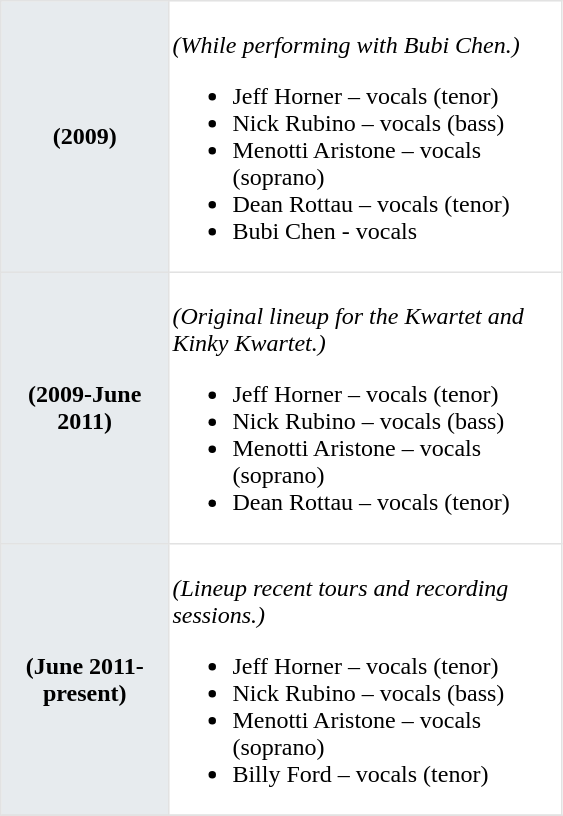<table class="toccolours"  border=1 cellpadding=2 cellspacing=0 style="width: 375px; margin: 0 0 1em 1em; border-collapse: collapse; border: 1px solid #E2E2E2;">
<tr>
<th style="background:#e7ebee;">(2009)</th>
<td><br><em>(While performing with Bubi Chen.)</em><ul><li>Jeff Horner – vocals (tenor)</li><li>Nick Rubino – vocals (bass)</li><li>Menotti Aristone – vocals (soprano)</li><li>Dean Rottau – vocals (tenor)</li><li>Bubi Chen - vocals</li></ul></td>
</tr>
<tr>
<th style="background:#e7ebee;">(2009-June 2011)</th>
<td><br><em>(Original lineup for the Kwartet and Kinky Kwartet.)</em><ul><li>Jeff Horner – vocals (tenor)</li><li>Nick Rubino – vocals (bass)</li><li>Menotti Aristone – vocals (soprano)</li><li>Dean Rottau – vocals (tenor)</li></ul></td>
</tr>
<tr>
<th style="background:#e7ebee;">(June 2011-present)</th>
<td><br><em>(Lineup recent tours and recording sessions.)</em><ul><li>Jeff Horner – vocals (tenor)</li><li>Nick Rubino – vocals (bass)</li><li>Menotti Aristone – vocals (soprano)</li><li>Billy Ford – vocals (tenor)</li></ul></td>
</tr>
<tr>
</tr>
</table>
